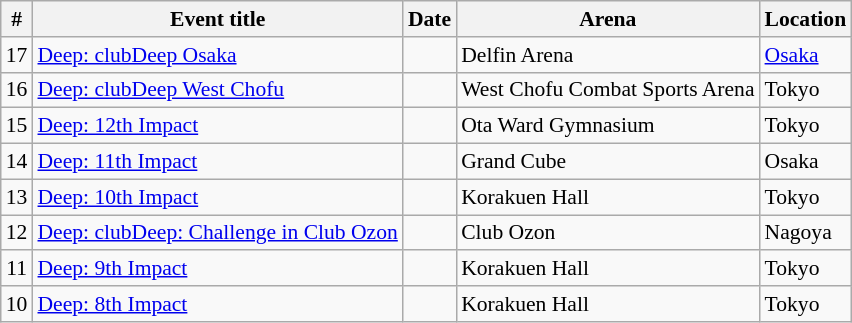<table class="sortable wikitable succession-box" style="font-size:90%;">
<tr>
<th scope="col">#</th>
<th scope="col">Event title</th>
<th scope="col">Date</th>
<th scope="col">Arena</th>
<th scope="col">Location</th>
</tr>
<tr>
<td align=center>17</td>
<td><a href='#'>Deep: clubDeep Osaka</a></td>
<td></td>
<td>Delfin Arena</td>
<td><a href='#'>Osaka</a></td>
</tr>
<tr>
<td align=center>16</td>
<td><a href='#'>Deep: clubDeep West Chofu</a></td>
<td></td>
<td>West Chofu Combat Sports Arena</td>
<td>Tokyo</td>
</tr>
<tr>
<td align=center>15</td>
<td><a href='#'>Deep: 12th Impact</a></td>
<td></td>
<td>Ota Ward Gymnasium</td>
<td>Tokyo</td>
</tr>
<tr>
<td align=center>14</td>
<td><a href='#'>Deep: 11th Impact</a></td>
<td></td>
<td>Grand Cube</td>
<td>Osaka</td>
</tr>
<tr>
<td align=center>13</td>
<td><a href='#'>Deep: 10th Impact</a></td>
<td></td>
<td>Korakuen Hall</td>
<td>Tokyo</td>
</tr>
<tr>
<td align=center>12</td>
<td><a href='#'>Deep: clubDeep: Challenge in Club Ozon</a></td>
<td></td>
<td>Club Ozon</td>
<td>Nagoya</td>
</tr>
<tr>
<td align=center>11</td>
<td><a href='#'>Deep: 9th Impact</a></td>
<td></td>
<td>Korakuen Hall</td>
<td>Tokyo</td>
</tr>
<tr>
<td align=center>10</td>
<td><a href='#'>Deep: 8th Impact</a></td>
<td></td>
<td>Korakuen Hall</td>
<td>Tokyo</td>
</tr>
</table>
